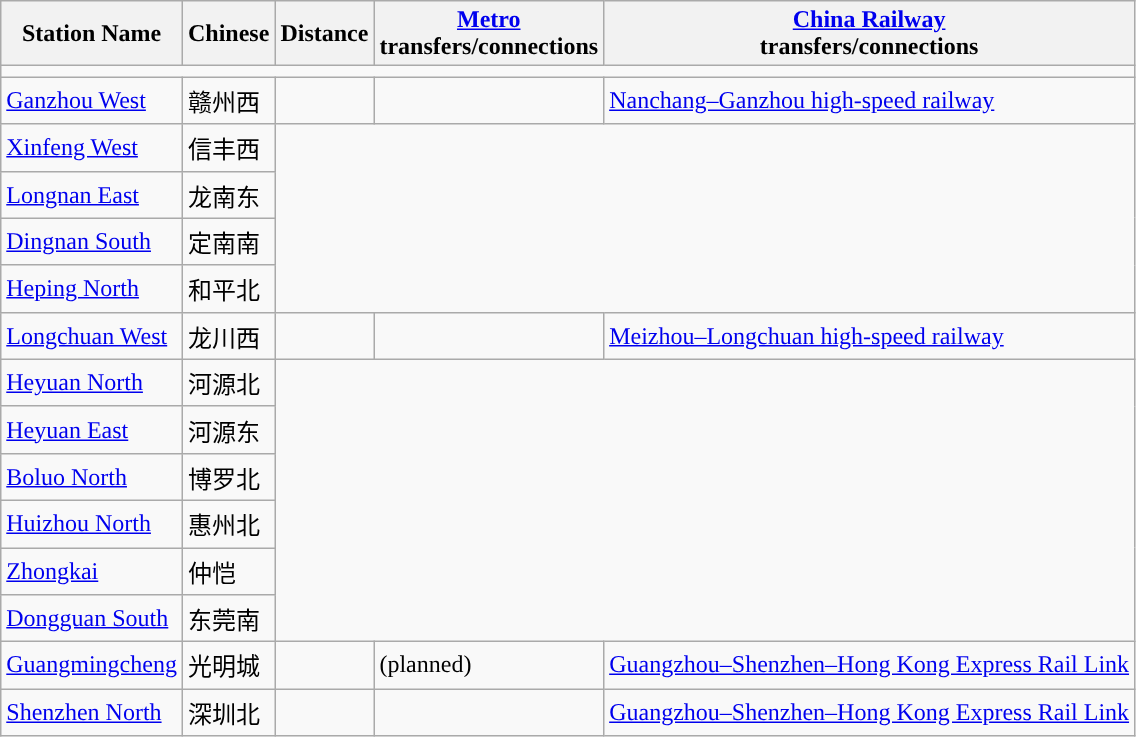<table class="wikitable">
<tr>
<th>Station Name</th>
<th>Chinese</th>
<th>Distance<br></th>
<th><a href='#'>Metro</a><br>transfers/connections</th>
<th><a href='#'>China Railway</a><br>transfers/connections<br></th>
</tr>
<tr style="background:#">
<td colspan = "11"></td>
</tr>
<tr>
<td><a href='#'>Ganzhou West</a></td>
<td>赣州西</td>
<td></td>
<td></td>
<td><a href='#'>Nanchang–Ganzhou high-speed railway</a></td>
</tr>
<tr>
<td><a href='#'>Xinfeng West</a></td>
<td>信丰西</td>
</tr>
<tr>
<td><a href='#'>Longnan East</a></td>
<td>龙南东</td>
</tr>
<tr>
<td><a href='#'>Dingnan South</a></td>
<td>定南南</td>
</tr>
<tr>
<td><a href='#'>Heping North</a></td>
<td>和平北</td>
</tr>
<tr>
<td><a href='#'>Longchuan West</a></td>
<td>龙川西</td>
<td></td>
<td></td>
<td><a href='#'>Meizhou–Longchuan high-speed railway</a></td>
</tr>
<tr>
<td><a href='#'>Heyuan North</a></td>
<td>河源北</td>
</tr>
<tr>
<td><a href='#'>Heyuan East</a></td>
<td>河源东</td>
</tr>
<tr>
<td><a href='#'>Boluo North</a></td>
<td>博罗北</td>
</tr>
<tr>
<td><a href='#'>Huizhou North</a></td>
<td>惠州北</td>
</tr>
<tr>
<td><a href='#'>Zhongkai</a></td>
<td>仲恺</td>
</tr>
<tr>
<td><a href='#'>Dongguan South</a></td>
<td>东莞南</td>
</tr>
<tr>
<td><a href='#'>Guangmingcheng</a></td>
<td>光明城</td>
<td></td>
<td>  (planned)</td>
<td><a href='#'>Guangzhou–Shenzhen–Hong Kong Express Rail Link</a></td>
</tr>
<tr>
<td><a href='#'>Shenzhen North</a></td>
<td>深圳北</td>
<td></td>
<td>   </td>
<td><a href='#'>Guangzhou–Shenzhen–Hong Kong Express Rail Link</a><br></td>
</tr>
</table>
